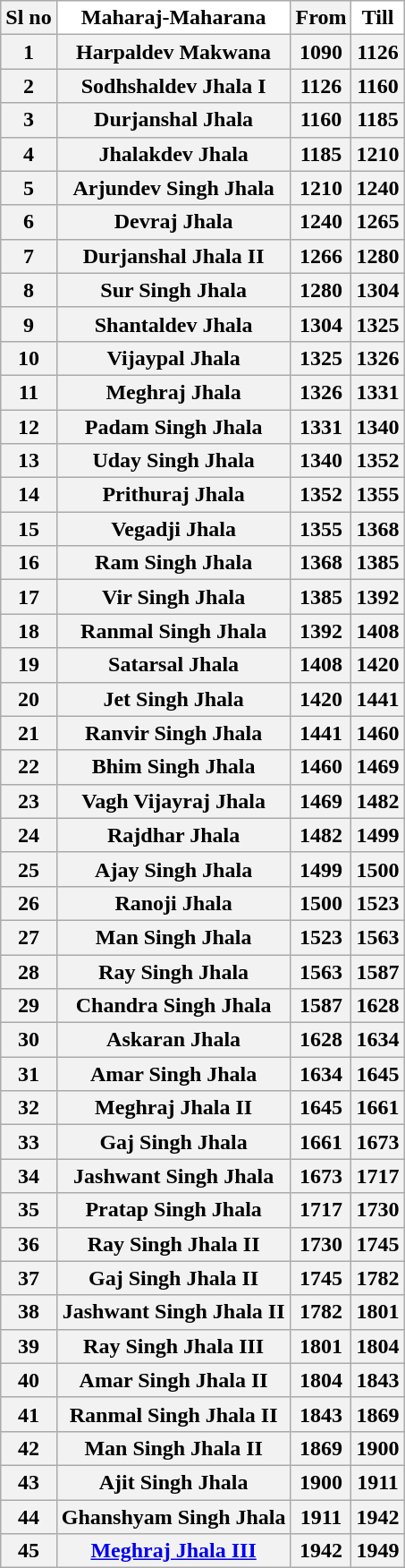<table class="wikitable">
<tr>
<th>Sl no</th>
<th style="background:White;"><span>Maharaj-Maharana</span></th>
<th>From</th>
<th style="background:white;widh:150px;">Till</th>
</tr>
<tr>
<th>1</th>
<th>Harpaldev Makwana</th>
<th>1090</th>
<th>1126</th>
</tr>
<tr>
<th>2</th>
<th>Sodhshaldev Jhala I</th>
<th>1126</th>
<th>1160</th>
</tr>
<tr>
<th>3</th>
<th>Durjanshal Jhala</th>
<th>1160</th>
<th>1185</th>
</tr>
<tr>
<th>4</th>
<th>Jhalakdev Jhala</th>
<th>1185</th>
<th>1210</th>
</tr>
<tr>
<th>5</th>
<th>Arjundev Singh Jhala</th>
<th>1210</th>
<th>1240</th>
</tr>
<tr>
<th>6</th>
<th>Devraj Jhala</th>
<th>1240</th>
<th>1265</th>
</tr>
<tr>
<th>7</th>
<th>Durjanshal Jhala II</th>
<th>1266</th>
<th>1280</th>
</tr>
<tr>
<th>8</th>
<th>Sur Singh Jhala</th>
<th>1280</th>
<th>1304</th>
</tr>
<tr>
<th>9</th>
<th>Shantaldev Jhala</th>
<th>1304</th>
<th>1325</th>
</tr>
<tr>
<th>10</th>
<th>Vijaypal Jhala</th>
<th>1325</th>
<th>1326</th>
</tr>
<tr>
<th>11</th>
<th>Meghraj Jhala</th>
<th>1326</th>
<th>1331</th>
</tr>
<tr>
<th>12</th>
<th>Padam Singh Jhala</th>
<th>1331</th>
<th>1340</th>
</tr>
<tr>
<th>13</th>
<th>Uday Singh Jhala</th>
<th>1340</th>
<th>1352</th>
</tr>
<tr>
<th>14</th>
<th>Prithuraj Jhala</th>
<th>1352</th>
<th>1355</th>
</tr>
<tr>
<th>15</th>
<th>Vegadji Jhala</th>
<th>1355</th>
<th>1368</th>
</tr>
<tr>
<th>16</th>
<th>Ram Singh Jhala</th>
<th>1368</th>
<th>1385</th>
</tr>
<tr>
<th>17</th>
<th>Vir Singh Jhala</th>
<th>1385</th>
<th>1392</th>
</tr>
<tr>
<th>18</th>
<th>Ranmal Singh Jhala</th>
<th>1392</th>
<th>1408</th>
</tr>
<tr>
<th>19</th>
<th>Satarsal Jhala</th>
<th>1408</th>
<th>1420</th>
</tr>
<tr>
<th>20</th>
<th>Jet Singh Jhala</th>
<th>1420</th>
<th>1441</th>
</tr>
<tr>
<th>21</th>
<th>Ranvir Singh Jhala</th>
<th>1441</th>
<th>1460</th>
</tr>
<tr>
<th>22</th>
<th>Bhim Singh Jhala</th>
<th>1460</th>
<th>1469</th>
</tr>
<tr>
<th>23</th>
<th>Vagh Vijayraj Jhala</th>
<th>1469</th>
<th>1482</th>
</tr>
<tr>
<th>24</th>
<th>Rajdhar Jhala</th>
<th>1482</th>
<th>1499</th>
</tr>
<tr>
<th>25</th>
<th>Ajay Singh Jhala</th>
<th>1499</th>
<th>1500</th>
</tr>
<tr>
<th>26</th>
<th>Ranoji Jhala</th>
<th>1500</th>
<th>1523</th>
</tr>
<tr>
<th>27</th>
<th>Man Singh Jhala</th>
<th>1523</th>
<th>1563</th>
</tr>
<tr>
<th>28</th>
<th>Ray Singh Jhala</th>
<th>1563</th>
<th>1587</th>
</tr>
<tr>
<th>29</th>
<th>Chandra Singh Jhala</th>
<th>1587</th>
<th>1628</th>
</tr>
<tr>
<th>30</th>
<th>Askaran Jhala</th>
<th>1628</th>
<th>1634</th>
</tr>
<tr>
<th>31</th>
<th>Amar Singh Jhala</th>
<th>1634</th>
<th>1645</th>
</tr>
<tr>
<th>32</th>
<th>Meghraj Jhala II</th>
<th>1645</th>
<th>1661</th>
</tr>
<tr>
<th>33</th>
<th>Gaj Singh Jhala</th>
<th>1661</th>
<th>1673</th>
</tr>
<tr>
<th>34</th>
<th>Jashwant Singh Jhala</th>
<th>1673</th>
<th>1717</th>
</tr>
<tr>
<th>35</th>
<th>Pratap Singh Jhala</th>
<th>1717</th>
<th>1730</th>
</tr>
<tr>
<th>36</th>
<th>Ray Singh Jhala II</th>
<th>1730</th>
<th>1745</th>
</tr>
<tr>
<th>37</th>
<th>Gaj Singh Jhala II</th>
<th>1745</th>
<th>1782</th>
</tr>
<tr>
<th>38</th>
<th>Jashwant Singh Jhala II</th>
<th>1782</th>
<th>1801</th>
</tr>
<tr>
<th>39</th>
<th>Ray Singh Jhala III</th>
<th>1801</th>
<th>1804</th>
</tr>
<tr>
<th>40</th>
<th>Amar Singh Jhala II</th>
<th>1804</th>
<th>1843</th>
</tr>
<tr>
<th>41</th>
<th>Ranmal Singh Jhala II</th>
<th>1843</th>
<th>1869</th>
</tr>
<tr>
<th>42</th>
<th>Man Singh Jhala II</th>
<th>1869</th>
<th>1900</th>
</tr>
<tr>
<th>43</th>
<th>Ajit Singh Jhala</th>
<th>1900</th>
<th>1911</th>
</tr>
<tr>
<th>44</th>
<th>Ghanshyam Singh Jhala</th>
<th>1911</th>
<th>1942</th>
</tr>
<tr>
<th>45</th>
<th><a href='#'>Meghraj Jhala III</a></th>
<th>1942</th>
<th>1949</th>
</tr>
</table>
